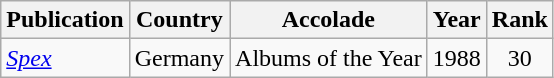<table class="wikitable">
<tr>
<th>Publication</th>
<th>Country</th>
<th>Accolade</th>
<th>Year</th>
<th>Rank</th>
</tr>
<tr>
<td><em><a href='#'>Spex</a></em></td>
<td>Germany</td>
<td>Albums of the Year</td>
<td>1988</td>
<td style="text-align:center;">30</td>
</tr>
</table>
